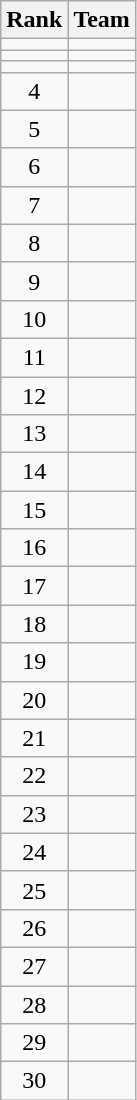<table class="wikitable">
<tr>
<th>Rank</th>
<th>Team</th>
</tr>
<tr>
<td align=center></td>
<td></td>
</tr>
<tr>
<td align=center></td>
<td></td>
</tr>
<tr>
<td align=center></td>
<td></td>
</tr>
<tr>
<td align=center>4</td>
<td></td>
</tr>
<tr>
<td align=center>5</td>
<td></td>
</tr>
<tr>
<td align=center>6</td>
<td></td>
</tr>
<tr>
<td align=center>7</td>
<td></td>
</tr>
<tr>
<td align=center>8</td>
<td></td>
</tr>
<tr>
<td align=center>9</td>
<td></td>
</tr>
<tr>
<td align=center>10</td>
<td></td>
</tr>
<tr>
<td align=center>11</td>
<td></td>
</tr>
<tr>
<td align=center>12</td>
<td></td>
</tr>
<tr>
<td align=center>13</td>
<td></td>
</tr>
<tr>
<td align=center>14</td>
<td></td>
</tr>
<tr>
<td align=center>15</td>
<td></td>
</tr>
<tr>
<td align=center>16</td>
<td></td>
</tr>
<tr>
<td align=center>17</td>
<td></td>
</tr>
<tr>
<td align=center>18</td>
<td></td>
</tr>
<tr>
<td align=center>19</td>
<td></td>
</tr>
<tr>
<td align=center>20</td>
<td></td>
</tr>
<tr>
<td align=center>21</td>
<td></td>
</tr>
<tr>
<td align=center>22</td>
<td></td>
</tr>
<tr>
<td align=center>23</td>
<td></td>
</tr>
<tr>
<td align=center>24</td>
<td></td>
</tr>
<tr>
<td align=center>25</td>
<td></td>
</tr>
<tr>
<td align=center>26</td>
<td></td>
</tr>
<tr>
<td align=center>27</td>
<td></td>
</tr>
<tr>
<td align=center>28</td>
<td></td>
</tr>
<tr>
<td align=center>29</td>
<td></td>
</tr>
<tr>
<td align=center>30</td>
<td></td>
</tr>
</table>
